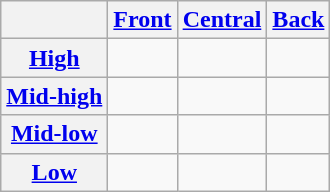<table class="wikitable">
<tr>
<th></th>
<th><a href='#'>Front</a></th>
<th><a href='#'>Central</a></th>
<th><a href='#'>Back</a></th>
</tr>
<tr>
<th><a href='#'>High</a></th>
<td></td>
<td></td>
<td></td>
</tr>
<tr>
<th><a href='#'>Mid-high</a></th>
<td></td>
<td></td>
<td></td>
</tr>
<tr>
<th><a href='#'>Mid-low</a></th>
<td></td>
<td></td>
<td></td>
</tr>
<tr>
<th><a href='#'>Low</a></th>
<td></td>
<td></td>
<td></td>
</tr>
</table>
